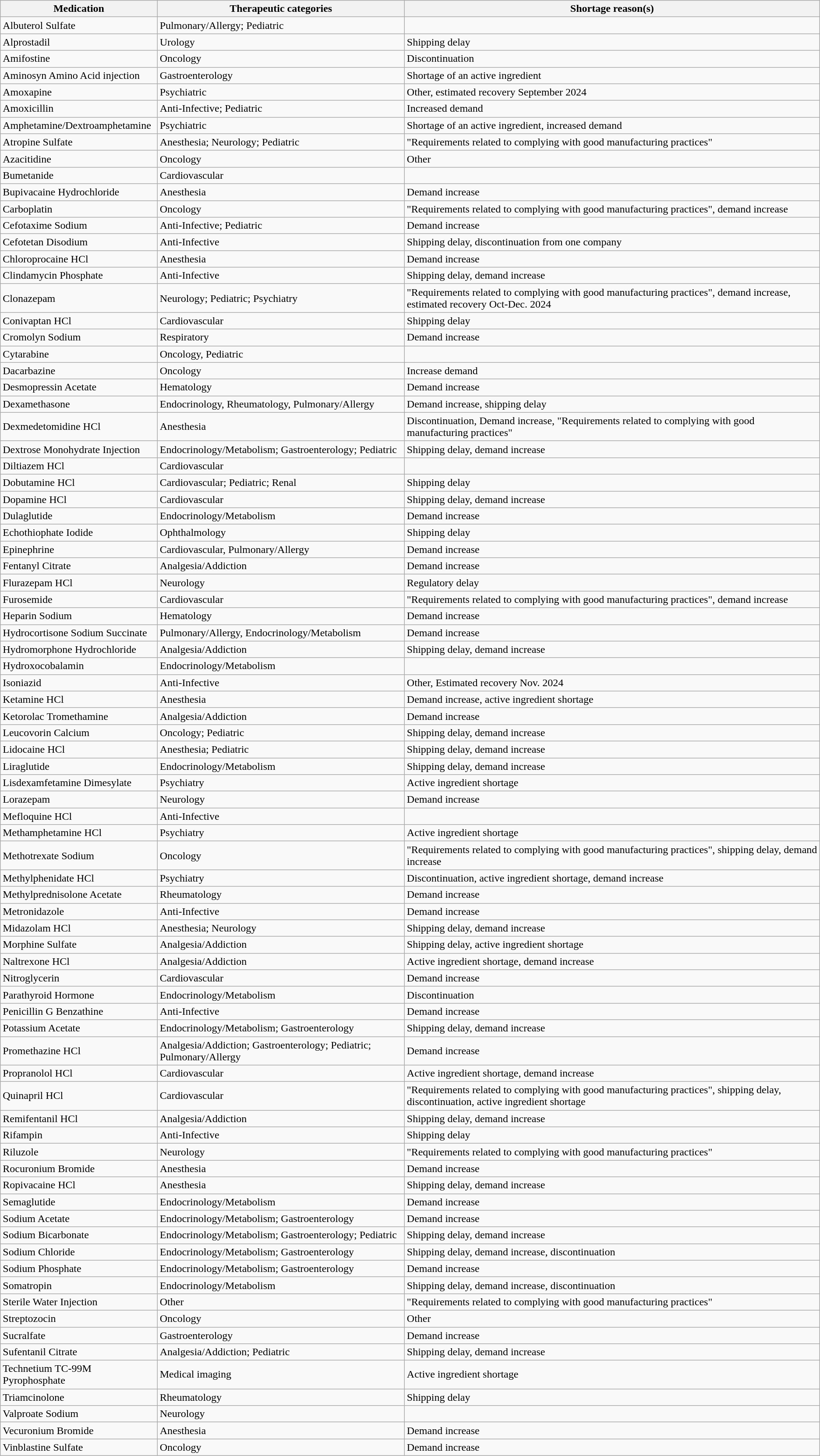<table class="wikitable">
<tr>
<th>Medication</th>
<th>Therapeutic categories</th>
<th>Shortage reason(s)</th>
</tr>
<tr>
<td>Albuterol Sulfate</td>
<td>Pulmonary/Allergy; Pediatric</td>
<td></td>
</tr>
<tr>
<td>Alprostadil</td>
<td>Urology</td>
<td>Shipping delay</td>
</tr>
<tr>
<td>Amifostine</td>
<td>Oncology</td>
<td>Discontinuation</td>
</tr>
<tr>
<td>Aminosyn Amino Acid injection</td>
<td>Gastroenterology</td>
<td>Shortage of an active ingredient</td>
</tr>
<tr>
<td>Amoxapine</td>
<td>Psychiatric</td>
<td>Other, estimated recovery September 2024</td>
</tr>
<tr>
<td>Amoxicillin</td>
<td>Anti-Infective; Pediatric</td>
<td>Increased demand</td>
</tr>
<tr>
<td>Amphetamine/Dextroamphetamine</td>
<td>Psychiatric</td>
<td>Shortage of an active ingredient, increased demand</td>
</tr>
<tr>
<td>Atropine Sulfate</td>
<td>Anesthesia; Neurology; Pediatric</td>
<td>"Requirements related to complying with good manufacturing practices"</td>
</tr>
<tr>
<td>Azacitidine</td>
<td>Oncology</td>
<td>Other</td>
</tr>
<tr>
<td>Bumetanide</td>
<td>Cardiovascular</td>
<td></td>
</tr>
<tr>
<td>Bupivacaine Hydrochloride</td>
<td>Anesthesia</td>
<td>Demand increase</td>
</tr>
<tr>
<td>Carboplatin</td>
<td>Oncology</td>
<td>"Requirements related to complying with good manufacturing practices", demand increase</td>
</tr>
<tr>
<td>Cefotaxime Sodium</td>
<td>Anti-Infective; Pediatric</td>
<td>Demand increase</td>
</tr>
<tr>
<td>Cefotetan Disodium</td>
<td>Anti-Infective</td>
<td>Shipping delay, discontinuation from one company</td>
</tr>
<tr>
<td>Chloroprocaine HCl</td>
<td>Anesthesia</td>
<td>Demand increase</td>
</tr>
<tr>
<td>Clindamycin Phosphate</td>
<td>Anti-Infective</td>
<td>Shipping delay, demand increase</td>
</tr>
<tr>
<td>Clonazepam</td>
<td>Neurology; Pediatric; Psychiatry</td>
<td>"Requirements related to complying with good manufacturing practices", demand increase, estimated recovery Oct-Dec. 2024</td>
</tr>
<tr>
<td>Conivaptan HCl</td>
<td>Cardiovascular</td>
<td>Shipping delay</td>
</tr>
<tr>
<td>Cromolyn Sodium</td>
<td>Respiratory</td>
<td>Demand increase</td>
</tr>
<tr>
<td>Cytarabine</td>
<td>Oncology, Pediatric</td>
<td></td>
</tr>
<tr>
<td>Dacarbazine</td>
<td>Oncology</td>
<td>Increase demand</td>
</tr>
<tr>
<td>Desmopressin Acetate</td>
<td>Hematology</td>
<td>Demand increase</td>
</tr>
<tr>
<td>Dexamethasone</td>
<td>Endocrinology,  Rheumatology, Pulmonary/Allergy</td>
<td>Demand increase, shipping delay</td>
</tr>
<tr>
<td>Dexmedetomidine HCl</td>
<td>Anesthesia</td>
<td>Discontinuation, Demand increase, "Requirements related to complying with good manufacturing practices"</td>
</tr>
<tr>
<td>Dextrose Monohydrate Injection</td>
<td>Endocrinology/Metabolism; Gastroenterology; Pediatric</td>
<td>Shipping delay, demand increase</td>
</tr>
<tr>
<td>Diltiazem HCl</td>
<td>Cardiovascular</td>
<td></td>
</tr>
<tr>
<td>Dobutamine HCl</td>
<td>Cardiovascular; Pediatric; Renal</td>
<td>Shipping delay</td>
</tr>
<tr>
<td>Dopamine HCl</td>
<td>Cardiovascular</td>
<td>Shipping delay, demand increase</td>
</tr>
<tr>
<td>Dulaglutide</td>
<td>Endocrinology/Metabolism</td>
<td>Demand increase</td>
</tr>
<tr>
<td>Echothiophate Iodide</td>
<td>Ophthalmology</td>
<td>Shipping delay</td>
</tr>
<tr>
<td>Epinephrine</td>
<td>Cardiovascular, Pulmonary/Allergy</td>
<td>Demand increase</td>
</tr>
<tr>
<td>Fentanyl Citrate</td>
<td>Analgesia/Addiction</td>
<td>Demand increase</td>
</tr>
<tr>
<td>Flurazepam HCl</td>
<td>Neurology</td>
<td>Regulatory delay</td>
</tr>
<tr>
<td>Furosemide</td>
<td>Cardiovascular</td>
<td>"Requirements related to complying with good manufacturing practices", demand increase</td>
</tr>
<tr>
<td>Heparin Sodium</td>
<td>Hematology</td>
<td>Demand increase</td>
</tr>
<tr>
<td>Hydrocortisone Sodium Succinate</td>
<td>Pulmonary/Allergy, Endocrinology/Metabolism</td>
<td>Demand increase</td>
</tr>
<tr>
<td>Hydromorphone Hydrochloride</td>
<td>Analgesia/Addiction</td>
<td>Shipping delay, demand increase</td>
</tr>
<tr>
<td>Hydroxocobalamin</td>
<td>Endocrinology/Metabolism</td>
<td></td>
</tr>
<tr>
<td>Isoniazid</td>
<td>Anti-Infective</td>
<td>Other, Estimated recovery Nov. 2024</td>
</tr>
<tr>
<td>Ketamine HCl</td>
<td>Anesthesia</td>
<td>Demand increase, active ingredient shortage</td>
</tr>
<tr>
<td>Ketorolac Tromethamine</td>
<td>Analgesia/Addiction</td>
<td>Demand increase</td>
</tr>
<tr>
<td>Leucovorin Calcium</td>
<td>Oncology; Pediatric</td>
<td>Shipping delay, demand increase</td>
</tr>
<tr>
<td>Lidocaine HCl</td>
<td>Anesthesia; Pediatric</td>
<td>Shipping delay, demand increase</td>
</tr>
<tr>
<td>Liraglutide</td>
<td>Endocrinology/Metabolism</td>
<td>Shipping delay, demand increase</td>
</tr>
<tr>
<td>Lisdexamfetamine Dimesylate</td>
<td>Psychiatry</td>
<td>Active ingredient shortage</td>
</tr>
<tr>
<td>Lorazepam</td>
<td>Neurology</td>
<td>Demand increase</td>
</tr>
<tr>
<td>Mefloquine HCl</td>
<td>Anti-Infective</td>
<td></td>
</tr>
<tr>
<td>Methamphetamine HCl</td>
<td>Psychiatry</td>
<td>Active ingredient shortage</td>
</tr>
<tr>
<td>Methotrexate Sodium</td>
<td>Oncology</td>
<td>"Requirements related to complying with good manufacturing practices", shipping delay, demand increase</td>
</tr>
<tr>
<td>Methylphenidate HCl</td>
<td>Psychiatry</td>
<td>Discontinuation, active ingredient shortage, demand increase</td>
</tr>
<tr>
<td>Methylprednisolone Acetate</td>
<td>Rheumatology</td>
<td>Demand increase</td>
</tr>
<tr>
<td>Metronidazole</td>
<td>Anti-Infective</td>
<td>Demand increase</td>
</tr>
<tr>
<td>Midazolam HCl</td>
<td>Anesthesia; Neurology</td>
<td>Shipping delay, demand increase</td>
</tr>
<tr>
<td>Morphine Sulfate</td>
<td>Analgesia/Addiction</td>
<td>Shipping delay, active ingredient shortage</td>
</tr>
<tr>
<td>Naltrexone HCl</td>
<td>Analgesia/Addiction</td>
<td>Active ingredient shortage, demand increase</td>
</tr>
<tr>
<td>Nitroglycerin</td>
<td>Cardiovascular</td>
<td>Demand increase</td>
</tr>
<tr>
<td>Parathyroid Hormone</td>
<td>Endocrinology/Metabolism</td>
<td>Discontinuation</td>
</tr>
<tr>
<td>Penicillin G Benzathine</td>
<td>Anti-Infective</td>
<td>Demand increase</td>
</tr>
<tr>
<td>Potassium Acetate</td>
<td>Endocrinology/Metabolism; Gastroenterology</td>
<td>Shipping delay, demand increase</td>
</tr>
<tr>
<td>Promethazine HCl</td>
<td>Analgesia/Addiction; Gastroenterology; Pediatric; Pulmonary/Allergy</td>
<td>Demand increase</td>
</tr>
<tr>
<td>Propranolol HCl</td>
<td>Cardiovascular</td>
<td>Active ingredient shortage, demand increase</td>
</tr>
<tr>
<td>Quinapril HCl</td>
<td>Cardiovascular</td>
<td>"Requirements related to complying with good manufacturing practices", shipping delay, discontinuation, active ingredient shortage</td>
</tr>
<tr>
<td>Remifentanil HCl</td>
<td>Analgesia/Addiction</td>
<td>Shipping delay, demand increase</td>
</tr>
<tr>
<td>Rifampin</td>
<td>Anti-Infective</td>
<td>Shipping delay</td>
</tr>
<tr>
<td>Riluzole</td>
<td>Neurology</td>
<td>"Requirements related to complying with good manufacturing practices"</td>
</tr>
<tr>
<td>Rocuronium Bromide</td>
<td>Anesthesia</td>
<td>Demand increase</td>
</tr>
<tr>
<td>Ropivacaine HCl</td>
<td>Anesthesia</td>
<td>Shipping delay, demand increase</td>
</tr>
<tr>
<td>Semaglutide</td>
<td>Endocrinology/Metabolism</td>
<td>Demand increase</td>
</tr>
<tr>
<td>Sodium Acetate</td>
<td>Endocrinology/Metabolism; Gastroenterology</td>
<td>Demand increase</td>
</tr>
<tr>
<td>Sodium Bicarbonate</td>
<td>Endocrinology/Metabolism; Gastroenterology; Pediatric</td>
<td>Shipping delay, demand increase</td>
</tr>
<tr>
<td>Sodium Chloride</td>
<td>Endocrinology/Metabolism; Gastroenterology</td>
<td>Shipping delay, demand increase, discontinuation</td>
</tr>
<tr>
<td>Sodium Phosphate</td>
<td>Endocrinology/Metabolism; Gastroenterology</td>
<td>Demand increase</td>
</tr>
<tr>
<td>Somatropin</td>
<td>Endocrinology/Metabolism</td>
<td>Shipping delay, demand increase, discontinuation</td>
</tr>
<tr>
<td>Sterile Water Injection</td>
<td>Other</td>
<td>"Requirements related to complying with good manufacturing practices"</td>
</tr>
<tr>
<td>Streptozocin</td>
<td>Oncology</td>
<td>Other</td>
</tr>
<tr>
<td>Sucralfate</td>
<td>Gastroenterology</td>
<td>Demand increase</td>
</tr>
<tr>
<td>Sufentanil Citrate</td>
<td>Analgesia/Addiction; Pediatric</td>
<td>Shipping delay, demand increase</td>
</tr>
<tr>
<td>Technetium TC-99M Pyrophosphate</td>
<td>Medical imaging</td>
<td>Active ingredient shortage</td>
</tr>
<tr>
<td>Triamcinolone</td>
<td>Rheumatology</td>
<td>Shipping delay</td>
</tr>
<tr>
<td>Valproate Sodium</td>
<td>Neurology</td>
<td></td>
</tr>
<tr>
<td>Vecuronium Bromide</td>
<td>Anesthesia</td>
<td>Demand increase</td>
</tr>
<tr>
<td>Vinblastine Sulfate</td>
<td>Oncology</td>
<td>Demand increase</td>
</tr>
</table>
